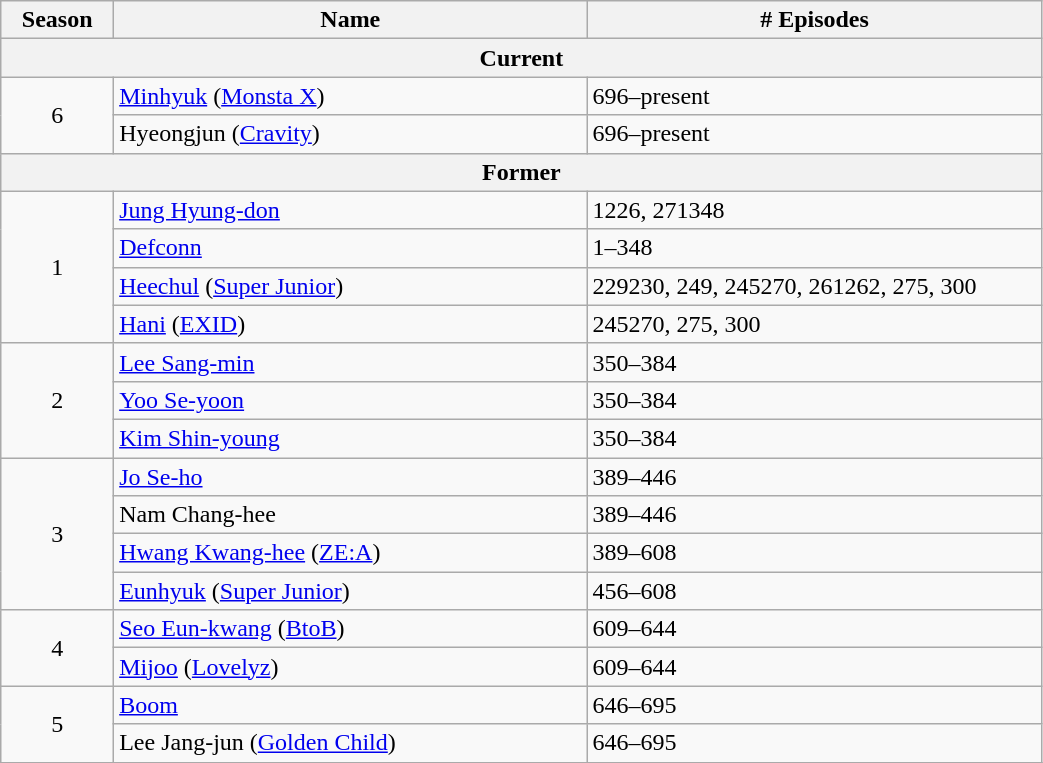<table class="wikitable" style="width:55%">
<tr>
<th style="width:4%;">Season</th>
<th style="width:26%;">Name</th>
<th style="width:25%;"># Episodes</th>
</tr>
<tr>
<th colspan="3">Current</th>
</tr>
<tr>
<td scope="col" rowspan="2"  style="text-align:center">6</td>
<td><a href='#'>Minhyuk</a> (<a href='#'>Monsta X</a>)</td>
<td>696–present</td>
</tr>
<tr>
<td>Hyeongjun (<a href='#'>Cravity</a>)</td>
<td>696–present</td>
</tr>
<tr>
<th colspan="3">Former</th>
</tr>
<tr>
<td scope="col" rowspan="4"  style="text-align:center">1</td>
<td><a href='#'>Jung Hyung-don</a></td>
<td>1226, 271348</td>
</tr>
<tr>
<td><a href='#'>Defconn</a></td>
<td>1–348</td>
</tr>
<tr>
<td><a href='#'>Heechul</a> (<a href='#'>Super Junior</a>)</td>
<td>229230, 249, 245270, 261262, 275, 300</td>
</tr>
<tr>
<td><a href='#'>Hani</a> (<a href='#'>EXID</a>)</td>
<td>245270, 275, 300</td>
</tr>
<tr>
<td scope="col" rowspan="3" style="text-align:center">2</td>
<td><a href='#'>Lee Sang-min</a></td>
<td>350–384</td>
</tr>
<tr>
<td><a href='#'>Yoo Se-yoon</a></td>
<td>350–384</td>
</tr>
<tr>
<td><a href='#'>Kim Shin-young</a></td>
<td>350–384</td>
</tr>
<tr>
<td scope="col" rowspan="4"style="text-align:center">3</td>
<td><a href='#'>Jo Se-ho</a></td>
<td>389–446</td>
</tr>
<tr>
<td>Nam Chang-hee</td>
<td>389–446</td>
</tr>
<tr>
<td><a href='#'>Hwang Kwang-hee</a> (<a href='#'>ZE:A</a>)</td>
<td>389–608</td>
</tr>
<tr>
<td><a href='#'>Eunhyuk</a> (<a href='#'>Super Junior</a>)</td>
<td>456–608</td>
</tr>
<tr>
<td scope="col" rowspan="2"  style="text-align:center">4</td>
<td><a href='#'>Seo Eun-kwang</a> (<a href='#'>BtoB</a>)</td>
<td>609–644</td>
</tr>
<tr>
<td><a href='#'>Mijoo</a> (<a href='#'>Lovelyz</a>)</td>
<td>609–644</td>
</tr>
<tr>
<td scope="col" rowspan="2"  style="text-align:center">5</td>
<td><a href='#'>Boom</a></td>
<td>646–695</td>
</tr>
<tr>
<td>Lee Jang-jun (<a href='#'>Golden Child</a>)</td>
<td>646–695</td>
</tr>
<tr>
</tr>
</table>
